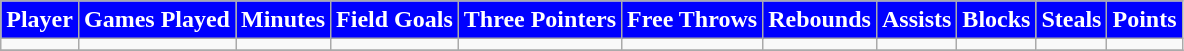<table class="wikitable" style="text-align:center">
<tr>
<th style="background:blue;color:#FFFFFF;">Player</th>
<th style="background:blue;color:#FFFFFF;">Games Played</th>
<th style="background:blue;color:#FFFFFF;">Minutes</th>
<th style="background:blue;color:#FFFFFF;">Field Goals</th>
<th style="background:blue;color:#FFFFFF;">Three Pointers</th>
<th style="background:blue;color:#FFFFFF;">Free Throws</th>
<th style="background:blue;color:#FFFFFF;">Rebounds</th>
<th style="background:blue;color:#FFFFFF;">Assists</th>
<th style="background:blue;color:#FFFFFF;">Blocks</th>
<th style="background:blue;color:#FFFFFF;">Steals</th>
<th style="background:blue;color:#FFFFFF;">Points</th>
</tr>
<tr>
<td></td>
<td></td>
<td></td>
<td></td>
<td></td>
<td></td>
<td></td>
<td></td>
<td></td>
<td></td>
<td></td>
</tr>
<tr>
</tr>
</table>
